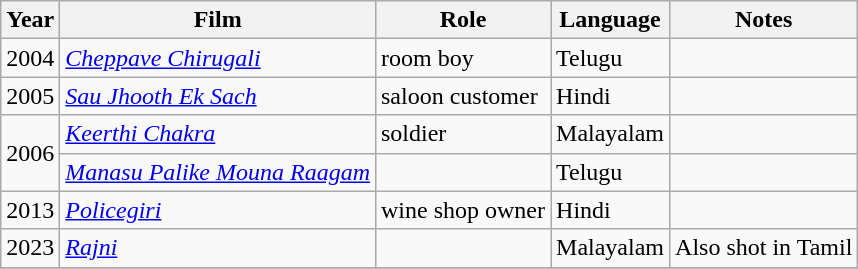<table class="wikitable sortable">
<tr>
<th>Year</th>
<th>Film</th>
<th>Role</th>
<th>Language</th>
<th>Notes</th>
</tr>
<tr>
<td>2004</td>
<td><em><a href='#'>Cheppave Chirugali</a></em></td>
<td>room boy</td>
<td>Telugu</td>
<td></td>
</tr>
<tr>
<td>2005</td>
<td><em><a href='#'>Sau Jhooth Ek Sach</a></em></td>
<td>saloon customer</td>
<td>Hindi</td>
<td></td>
</tr>
<tr>
<td rowspan="2">2006</td>
<td><em><a href='#'>Keerthi Chakra</a></em></td>
<td>soldier</td>
<td>Malayalam</td>
<td></td>
</tr>
<tr>
<td><em><a href='#'>Manasu Palike Mouna Raagam</a></em></td>
<td></td>
<td>Telugu</td>
<td></td>
</tr>
<tr>
<td>2013</td>
<td><em><a href='#'>Policegiri</a></em></td>
<td>wine shop owner</td>
<td>Hindi</td>
<td></td>
</tr>
<tr>
<td>2023</td>
<td><em><a href='#'>Rajni</a></em></td>
<td></td>
<td>Malayalam</td>
<td>Also shot in Tamil</td>
</tr>
<tr>
</tr>
</table>
